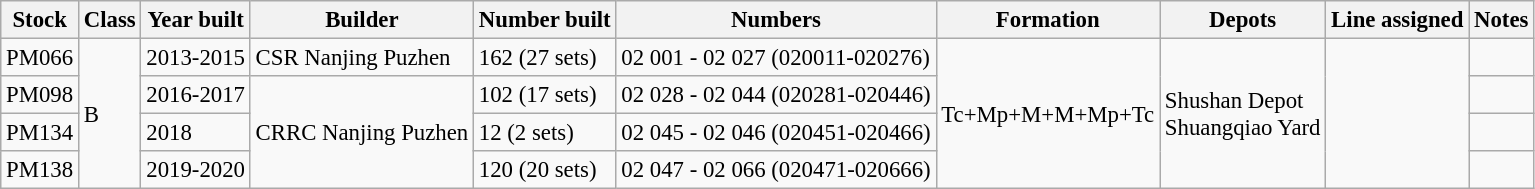<table class="wikitable sortable" style="font-size: 95%;" |>
<tr>
<th>Stock</th>
<th>Class</th>
<th>Year built</th>
<th>Builder</th>
<th>Number built</th>
<th>Numbers</th>
<th>Formation</th>
<th>Depots</th>
<th>Line assigned</th>
<th>Notes</th>
</tr>
<tr bo,>
<td>PM066</td>
<td rowspan="4">B</td>
<td>2013-2015</td>
<td>CSR Nanjing Puzhen</td>
<td>162 (27 sets)</td>
<td>02 001 - 02 027 (020011-020276)</td>
<td rowspan="4">Tc+Mp+M+M+Mp+Tc</td>
<td rowspan="4">Shushan Depot<br>Shuangqiao Yard</td>
<td rowspan="4"></td>
<td></td>
</tr>
<tr>
<td>PM098</td>
<td>2016-2017</td>
<td rowspan="3">CRRC Nanjing Puzhen</td>
<td>102 (17 sets)</td>
<td>02 028 - 02 044 (020281-020446)</td>
<td></td>
</tr>
<tr>
<td>PM134</td>
<td>2018</td>
<td>12 (2 sets)</td>
<td>02 045 - 02 046 (020451-020466)</td>
<td></td>
</tr>
<tr>
<td>PM138</td>
<td>2019-2020</td>
<td>120 (20 sets)</td>
<td>02 047 - 02 066 (020471-020666)</td>
<td></td>
</tr>
</table>
